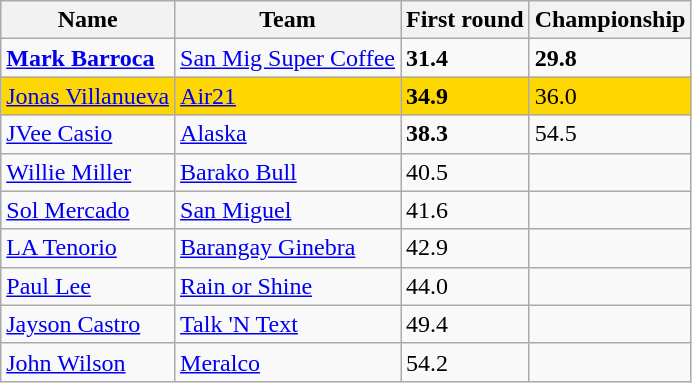<table class=wikitable>
<tr>
<th>Name</th>
<th>Team</th>
<th>First round</th>
<th>Championship</th>
</tr>
<tr>
<td><strong><a href='#'>Mark Barroca</a></strong></td>
<td><a href='#'>San Mig Super Coffee</a></td>
<td><strong>31.4</strong></td>
<td><strong>29.8</strong></td>
</tr>
<tr bgcolor=#FFD700>
<td><a href='#'>Jonas Villanueva</a></td>
<td><a href='#'>Air21</a></td>
<td><strong>34.9</strong></td>
<td>36.0</td>
</tr>
<tr>
<td><a href='#'>JVee Casio</a></td>
<td><a href='#'>Alaska</a></td>
<td><strong>38.3</strong></td>
<td>54.5</td>
</tr>
<tr>
<td><a href='#'>Willie Miller</a></td>
<td><a href='#'>Barako Bull</a></td>
<td>40.5</td>
<td></td>
</tr>
<tr>
<td><a href='#'>Sol Mercado</a></td>
<td><a href='#'>San Miguel</a></td>
<td>41.6</td>
<td></td>
</tr>
<tr>
<td><a href='#'>LA Tenorio</a></td>
<td><a href='#'>Barangay Ginebra</a></td>
<td>42.9</td>
<td></td>
</tr>
<tr>
<td><a href='#'>Paul Lee</a></td>
<td><a href='#'>Rain or Shine</a></td>
<td>44.0</td>
<td></td>
</tr>
<tr>
<td><a href='#'>Jayson Castro</a></td>
<td><a href='#'>Talk 'N Text</a></td>
<td>49.4</td>
<td></td>
</tr>
<tr>
<td><a href='#'>John Wilson</a></td>
<td><a href='#'>Meralco</a></td>
<td>54.2</td>
<td></td>
</tr>
</table>
